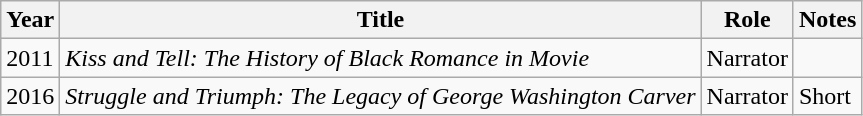<table class="wikitable sortable">
<tr>
<th>Year</th>
<th>Title</th>
<th>Role</th>
<th>Notes</th>
</tr>
<tr>
<td>2011</td>
<td><em>Kiss and Tell: The History of Black Romance in Movie</em></td>
<td>Narrator</td>
<td></td>
</tr>
<tr>
<td>2016</td>
<td><em>Struggle and Triumph: The Legacy of George Washington Carver</em></td>
<td>Narrator</td>
<td>Short</td>
</tr>
</table>
